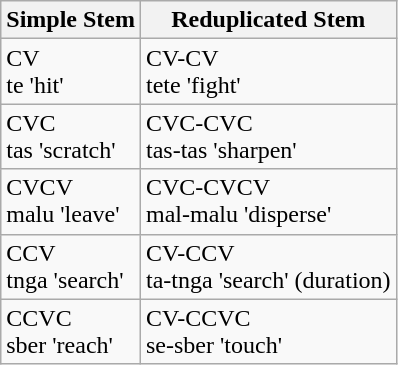<table class="wikitable">
<tr>
<th>Simple Stem</th>
<th>Reduplicated Stem</th>
</tr>
<tr>
<td>CV<br>te 'hit'</td>
<td>CV-CV<br>tete 'fight'</td>
</tr>
<tr>
<td>CVC<br>tas 'scratch'</td>
<td>CVC-CVC<br>tas-tas 'sharpen'</td>
</tr>
<tr>
<td>CVCV<br>malu 'leave'</td>
<td>CVC-CVCV<br>mal-malu 'disperse'</td>
</tr>
<tr>
<td>CCV<br>tnga 'search'</td>
<td>CV-CCV<br>ta-tnga 'search' (duration)</td>
</tr>
<tr>
<td>CCVC<br>sber 'reach'</td>
<td>CV-CCVC<br>se-sber 'touch'</td>
</tr>
</table>
